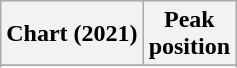<table class="wikitable sortable plainrowheaders" style="text-align:center">
<tr>
<th scope="col">Chart (2021)</th>
<th scope="col">Peak<br>position</th>
</tr>
<tr>
</tr>
<tr>
</tr>
<tr>
</tr>
<tr>
</tr>
<tr>
</tr>
<tr>
</tr>
<tr>
</tr>
<tr>
</tr>
<tr>
</tr>
<tr>
</tr>
<tr>
</tr>
<tr>
</tr>
</table>
